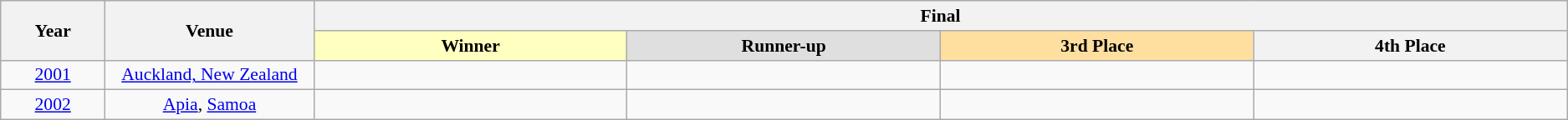<table class="wikitable" style="font-size: 90%; text-align: center;">
<tr>
<th rowspan="2" width="5%">Year</th>
<th rowspan="2" width="10%">Venue</th>
<th colspan="6">Final</th>
</tr>
<tr>
<td width="15%" style="text-align:center;background:#ffffbf;"><strong>Winner</strong></td>
<td width="15%" style="text-align:center; background:#dfdfdf;"><strong>Runner-up</strong></td>
<td width="15%" style="text-align:center; background:#ffdf9f;"><strong>3rd Place</strong></td>
<th width="15%">4th Place</th>
</tr>
<tr>
<td><a href='#'>2001</a></td>
<td><a href='#'>Auckland, New Zealand</a></td>
<td></td>
<td></td>
<td></td>
<td></td>
</tr>
<tr>
<td><a href='#'>2002</a></td>
<td><a href='#'>Apia</a>, <a href='#'>Samoa</a></td>
<td></td>
<td></td>
<td></td>
<td></td>
</tr>
</table>
